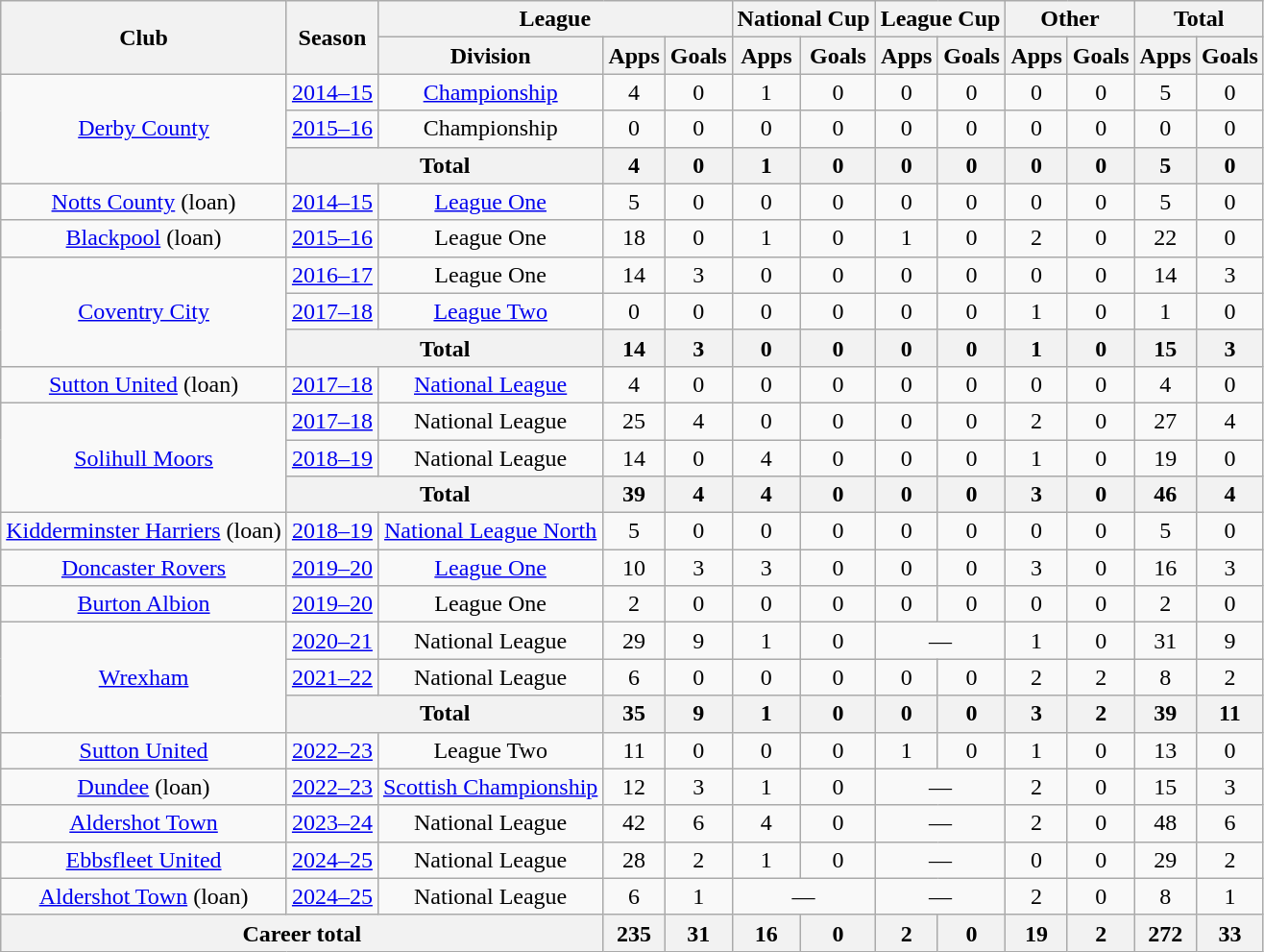<table class="wikitable" style="text-align: center;">
<tr>
<th rowspan="2">Club</th>
<th rowspan="2">Season</th>
<th colspan="3">League</th>
<th colspan="2">National Cup</th>
<th colspan="2">League Cup</th>
<th colspan="2">Other</th>
<th colspan="2">Total</th>
</tr>
<tr>
<th scope="col">Division</th>
<th scope="col">Apps</th>
<th scope="col">Goals</th>
<th scope="col">Apps</th>
<th scope="col">Goals</th>
<th scope="col">Apps</th>
<th scope="col">Goals</th>
<th scope="col">Apps</th>
<th scope="col">Goals</th>
<th scope="col">Apps</th>
<th scope="col">Goals</th>
</tr>
<tr>
<td rowspan="3"><a href='#'>Derby County</a></td>
<td><a href='#'>2014–15</a></td>
<td><a href='#'>Championship</a></td>
<td>4</td>
<td>0</td>
<td>1</td>
<td>0</td>
<td>0</td>
<td>0</td>
<td>0</td>
<td>0</td>
<td>5</td>
<td>0</td>
</tr>
<tr>
<td><a href='#'>2015–16</a></td>
<td>Championship</td>
<td>0</td>
<td>0</td>
<td>0</td>
<td>0</td>
<td>0</td>
<td>0</td>
<td>0</td>
<td>0</td>
<td>0</td>
<td>0</td>
</tr>
<tr>
<th colspan="2">Total</th>
<th>4</th>
<th>0</th>
<th>1</th>
<th>0</th>
<th>0</th>
<th>0</th>
<th>0</th>
<th>0</th>
<th>5</th>
<th>0</th>
</tr>
<tr>
<td><a href='#'>Notts County</a> (loan)</td>
<td><a href='#'>2014–15</a></td>
<td><a href='#'>League One</a></td>
<td>5</td>
<td>0</td>
<td>0</td>
<td>0</td>
<td>0</td>
<td>0</td>
<td>0</td>
<td>0</td>
<td>5</td>
<td>0</td>
</tr>
<tr>
<td><a href='#'>Blackpool</a> (loan)</td>
<td><a href='#'>2015–16</a></td>
<td>League One</td>
<td>18</td>
<td>0</td>
<td>1</td>
<td>0</td>
<td>1</td>
<td>0</td>
<td>2</td>
<td>0</td>
<td>22</td>
<td>0</td>
</tr>
<tr>
<td rowspan="3"><a href='#'>Coventry City</a></td>
<td><a href='#'>2016–17</a></td>
<td>League One</td>
<td>14</td>
<td>3</td>
<td>0</td>
<td>0</td>
<td>0</td>
<td>0</td>
<td>0</td>
<td>0</td>
<td>14</td>
<td>3</td>
</tr>
<tr>
<td><a href='#'>2017–18</a></td>
<td><a href='#'>League Two</a></td>
<td>0</td>
<td>0</td>
<td>0</td>
<td>0</td>
<td>0</td>
<td>0</td>
<td>1</td>
<td>0</td>
<td>1</td>
<td>0</td>
</tr>
<tr>
<th colspan="2">Total</th>
<th>14</th>
<th>3</th>
<th>0</th>
<th>0</th>
<th>0</th>
<th>0</th>
<th>1</th>
<th>0</th>
<th>15</th>
<th>3</th>
</tr>
<tr>
<td><a href='#'>Sutton United</a> (loan)</td>
<td><a href='#'>2017–18</a></td>
<td><a href='#'>National League</a></td>
<td>4</td>
<td>0</td>
<td>0</td>
<td>0</td>
<td>0</td>
<td>0</td>
<td>0</td>
<td>0</td>
<td>4</td>
<td>0</td>
</tr>
<tr>
<td rowspan="3"><a href='#'>Solihull Moors</a></td>
<td><a href='#'>2017–18</a></td>
<td>National League</td>
<td>25</td>
<td>4</td>
<td>0</td>
<td>0</td>
<td>0</td>
<td>0</td>
<td>2</td>
<td>0</td>
<td>27</td>
<td>4</td>
</tr>
<tr>
<td><a href='#'>2018–19</a></td>
<td>National League</td>
<td>14</td>
<td>0</td>
<td>4</td>
<td>0</td>
<td>0</td>
<td>0</td>
<td>1</td>
<td>0</td>
<td>19</td>
<td>0</td>
</tr>
<tr>
<th colspan="2">Total</th>
<th>39</th>
<th>4</th>
<th>4</th>
<th>0</th>
<th>0</th>
<th>0</th>
<th>3</th>
<th>0</th>
<th>46</th>
<th>4</th>
</tr>
<tr>
<td><a href='#'>Kidderminster Harriers</a> (loan)</td>
<td><a href='#'>2018–19</a></td>
<td><a href='#'>National League North</a></td>
<td>5</td>
<td>0</td>
<td>0</td>
<td>0</td>
<td>0</td>
<td>0</td>
<td>0</td>
<td>0</td>
<td>5</td>
<td>0</td>
</tr>
<tr>
<td><a href='#'>Doncaster Rovers</a></td>
<td><a href='#'>2019–20</a></td>
<td><a href='#'>League One</a></td>
<td>10</td>
<td>3</td>
<td>3</td>
<td>0</td>
<td>0</td>
<td>0</td>
<td>3</td>
<td>0</td>
<td>16</td>
<td>3</td>
</tr>
<tr>
<td><a href='#'>Burton Albion</a></td>
<td><a href='#'>2019–20</a></td>
<td>League One</td>
<td>2</td>
<td>0</td>
<td>0</td>
<td>0</td>
<td>0</td>
<td>0</td>
<td>0</td>
<td>0</td>
<td>2</td>
<td>0</td>
</tr>
<tr>
<td rowspan="3"><a href='#'>Wrexham</a></td>
<td><a href='#'>2020–21</a></td>
<td>National League</td>
<td>29</td>
<td>9</td>
<td>1</td>
<td>0</td>
<td colspan="2">—</td>
<td>1</td>
<td>0</td>
<td>31</td>
<td>9</td>
</tr>
<tr>
<td><a href='#'>2021–22</a></td>
<td>National League</td>
<td>6</td>
<td>0</td>
<td>0</td>
<td>0</td>
<td>0</td>
<td>0</td>
<td>2</td>
<td>2</td>
<td>8</td>
<td>2</td>
</tr>
<tr>
<th colspan="2">Total</th>
<th>35</th>
<th>9</th>
<th>1</th>
<th>0</th>
<th>0</th>
<th>0</th>
<th>3</th>
<th>2</th>
<th>39</th>
<th>11</th>
</tr>
<tr>
<td><a href='#'>Sutton United</a></td>
<td><a href='#'>2022–23</a></td>
<td>League Two</td>
<td>11</td>
<td>0</td>
<td>0</td>
<td>0</td>
<td>1</td>
<td>0</td>
<td>1</td>
<td>0</td>
<td>13</td>
<td>0</td>
</tr>
<tr>
<td><a href='#'>Dundee</a> (loan)</td>
<td><a href='#'>2022–23</a></td>
<td><a href='#'>Scottish Championship</a></td>
<td>12</td>
<td>3</td>
<td>1</td>
<td>0</td>
<td colspan="2">—</td>
<td>2</td>
<td>0</td>
<td>15</td>
<td>3</td>
</tr>
<tr>
<td><a href='#'>Aldershot Town</a></td>
<td><a href='#'>2023–24</a></td>
<td>National League</td>
<td>42</td>
<td>6</td>
<td>4</td>
<td>0</td>
<td colspan="2">—</td>
<td>2</td>
<td>0</td>
<td>48</td>
<td>6</td>
</tr>
<tr>
<td><a href='#'>Ebbsfleet United</a></td>
<td><a href='#'>2024–25</a></td>
<td>National League</td>
<td>28</td>
<td>2</td>
<td>1</td>
<td>0</td>
<td colspan="2">—</td>
<td>0</td>
<td>0</td>
<td>29</td>
<td>2</td>
</tr>
<tr>
<td><a href='#'>Aldershot Town</a> (loan)</td>
<td><a href='#'>2024–25</a></td>
<td>National League</td>
<td>6</td>
<td>1</td>
<td colspan="2">—</td>
<td colspan="2">—</td>
<td>2</td>
<td>0</td>
<td>8</td>
<td>1</td>
</tr>
<tr>
<th colspan="3">Career total</th>
<th>235</th>
<th>31</th>
<th>16</th>
<th>0</th>
<th>2</th>
<th>0</th>
<th>19</th>
<th>2</th>
<th>272</th>
<th>33</th>
</tr>
</table>
